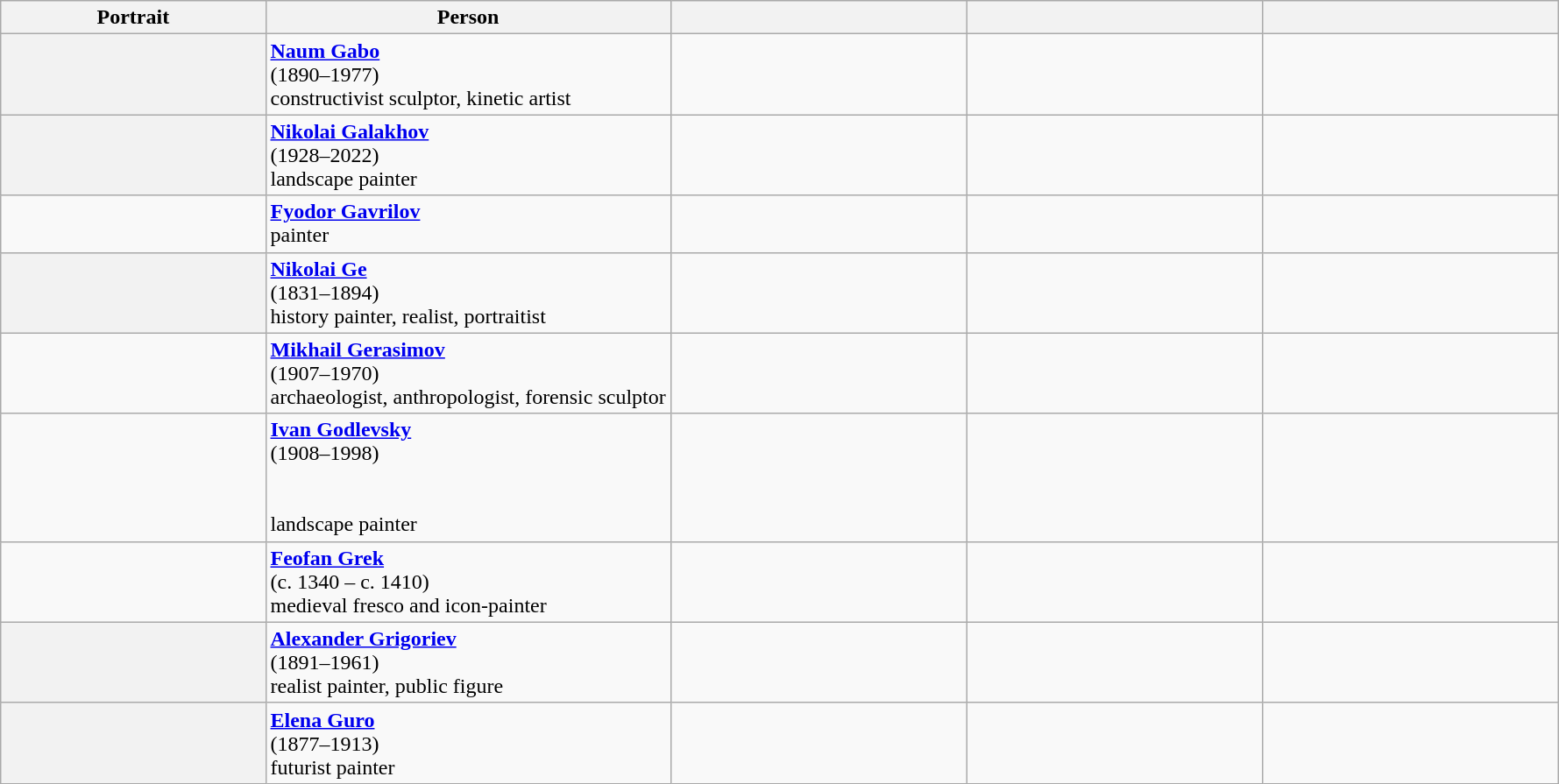<table class="wikitable">
<tr ">
<th scope="col" style="width:17%;">Portrait</th>
<th scope="col" style="width:26%;">Person</th>
<th scope="col" style="width:19%;"></th>
<th scope="col" style="width:19%;"></th>
<th scope="col" style="width:19%;"></th>
</tr>
<tr>
<th scope="row" style="text-align:center;"></th>
<td><strong><a href='#'>Naum Gabo</a></strong><br>(1890–1977)<br>constructivist sculptor, kinetic artist</td>
<td></td>
<td></td>
<td></td>
</tr>
<tr>
<th scope="row" style="text-align:center;"></th>
<td><strong><a href='#'>Nikolai Galakhov</a></strong><br>(1928–2022)<br>landscape painter</td>
<td></td>
<td></td>
<td></td>
</tr>
<tr>
<td></td>
<td><strong><a href='#'>Fyodor Gavrilov</a></strong><br>painter</td>
<td></td>
<td></td>
<td></td>
</tr>
<tr>
<th scope="row" style="text-align:center;"></th>
<td><strong><a href='#'>Nikolai Ge</a></strong><br>(1831–1894)<br>history painter, realist, portraitist<br></td>
<td></td>
<td></td>
<td></td>
</tr>
<tr>
<td></td>
<td><strong><a href='#'>Mikhail Gerasimov</a></strong><br>(1907–1970)<br>archaeologist, anthropologist, forensic sculptor</td>
<td></td>
<td></td>
<td></td>
</tr>
<tr>
<td></td>
<td><strong><a href='#'>Ivan Godlevsky</a></strong> <br>(1908–1998)<br><br><br>landscape painter</td>
<td></td>
<td></td>
<td></td>
</tr>
<tr>
<td></td>
<td><strong><a href='#'>Feofan Grek</a></strong><br>(c. 1340 – c. 1410)<br>medieval fresco and icon-painter</td>
<td></td>
<td></td>
<td></td>
</tr>
<tr>
<th scope="row" style="text-align:center;"></th>
<td><strong><a href='#'>Alexander Grigoriev</a></strong><br>(1891–1961)<br>realist painter, public figure</td>
<td></td>
<td></td>
<td></td>
</tr>
<tr>
<th scope="row" style="text-align:center;"></th>
<td><strong><a href='#'>Elena Guro</a></strong><br>(1877–1913)<br>futurist painter</td>
<td></td>
<td></td>
<td></td>
</tr>
</table>
